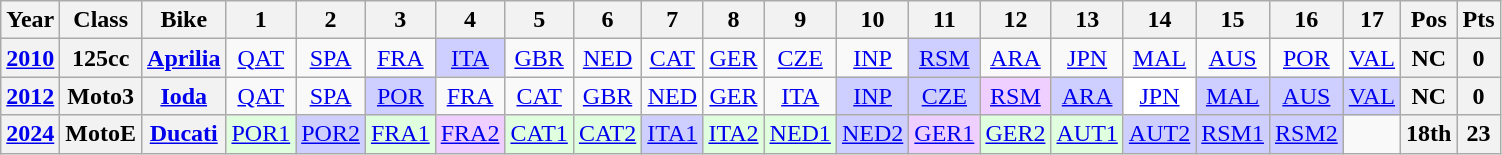<table class="wikitable" style="text-align:center">
<tr>
<th>Year</th>
<th>Class</th>
<th>Bike</th>
<th>1</th>
<th>2</th>
<th>3</th>
<th>4</th>
<th>5</th>
<th>6</th>
<th>7</th>
<th>8</th>
<th>9</th>
<th>10</th>
<th>11</th>
<th>12</th>
<th>13</th>
<th>14</th>
<th>15</th>
<th>16</th>
<th>17</th>
<th>Pos</th>
<th>Pts</th>
</tr>
<tr>
<th><a href='#'>2010</a></th>
<th>125cc</th>
<th><a href='#'>Aprilia</a></th>
<td><a href='#'>QAT</a></td>
<td><a href='#'>SPA</a></td>
<td><a href='#'>FRA</a></td>
<td style="background:#CFCFFF;"><a href='#'>ITA</a><br></td>
<td><a href='#'>GBR</a></td>
<td><a href='#'>NED</a></td>
<td><a href='#'>CAT</a></td>
<td><a href='#'>GER</a></td>
<td><a href='#'>CZE</a></td>
<td><a href='#'>INP</a></td>
<td style="background:#CFCFFF;"><a href='#'>RSM</a><br></td>
<td><a href='#'>ARA</a></td>
<td><a href='#'>JPN</a></td>
<td><a href='#'>MAL</a></td>
<td><a href='#'>AUS</a></td>
<td><a href='#'>POR</a></td>
<td><a href='#'>VAL</a></td>
<th>NC</th>
<th>0</th>
</tr>
<tr>
<th><a href='#'>2012</a></th>
<th>Moto3</th>
<th><a href='#'>Ioda</a></th>
<td><a href='#'>QAT</a></td>
<td><a href='#'>SPA</a></td>
<td style="background:#CFCFFF;"><a href='#'>POR</a><br></td>
<td><a href='#'>FRA</a></td>
<td><a href='#'>CAT</a></td>
<td><a href='#'>GBR</a></td>
<td><a href='#'>NED</a></td>
<td><a href='#'>GER</a></td>
<td><a href='#'>ITA</a></td>
<td style="background:#CFCFFF;"><a href='#'>INP</a><br></td>
<td style="background:#CFCFFF;"><a href='#'>CZE</a><br></td>
<td style="background:#EFCFFF;"><a href='#'>RSM</a><br></td>
<td style="background:#CFCFFF;"><a href='#'>ARA</a><br></td>
<td style="background:#FFFFFF;"><a href='#'>JPN</a><br></td>
<td style="background:#CFCFFF;"><a href='#'>MAL</a><br></td>
<td style="background:#CFCFFF;"><a href='#'>AUS</a><br></td>
<td style="background:#CFCFFF;"><a href='#'>VAL</a><br></td>
<th>NC</th>
<th>0</th>
</tr>
<tr>
<th><a href='#'>2024</a></th>
<th>MotoE</th>
<th><a href='#'>Ducati</a></th>
<td style="background:#DFFFDF;"><a href='#'>POR1</a><br></td>
<td style="background:#CFCFFF;"><a href='#'>POR2</a><br></td>
<td style="background:#DFFFDF;"><a href='#'>FRA1</a><br></td>
<td style="background:#EFCFFF;"><a href='#'>FRA2</a><br></td>
<td style="background:#DFFFDF;"><a href='#'>CAT1</a><br></td>
<td style="background:#DFFFDF;"><a href='#'>CAT2</a><br></td>
<td style="background:#CFCFFF;"><a href='#'>ITA1</a><br></td>
<td style="background:#DFFFDF;"><a href='#'>ITA2</a><br></td>
<td style="background:#DFFFDF;"><a href='#'>NED1</a><br></td>
<td style="background:#CFCFFF;"><a href='#'>NED2</a><br></td>
<td style="background:#EFCFFF;"><a href='#'>GER1</a><br></td>
<td style="background:#DFFFDF;"><a href='#'>GER2</a><br></td>
<td style="background:#DFFFDF;"><a href='#'>AUT1</a><br></td>
<td style="background:#CFCFFF;"><a href='#'>AUT2</a><br></td>
<td style="background:#CFCFFF;"><a href='#'>RSM1</a><br></td>
<td style="background:#CFCFFF;"><a href='#'>RSM2</a><br></td>
<td></td>
<th style="background:#;">18th</th>
<th style="background:#;">23</th>
</tr>
</table>
